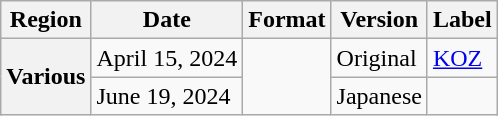<table class="wikitable plainrowheaders">
<tr>
<th scope="col">Region</th>
<th scope="col">Date</th>
<th scope="col">Format</th>
<th scope="col">Version</th>
<th scope="col">Label</th>
</tr>
<tr>
<th scope="row" rowspan="2">Various</th>
<td>April 15, 2024</td>
<td rowspan="2"></td>
<td>Original</td>
<td><a href='#'>KOZ</a></td>
</tr>
<tr>
<td>June 19, 2024</td>
<td>Japanese</td>
<td></td>
</tr>
</table>
